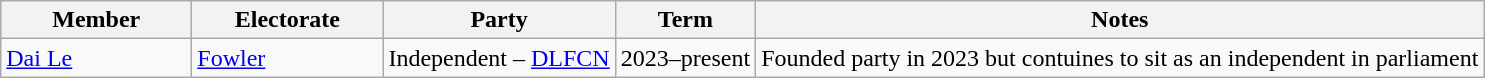<table class="wikitable">
<tr>
<th width=120px>Member</th>
<th width=120px>Electorate</th>
<th>Party</th>
<th>Term</th>
<th>Notes</th>
</tr>
<tr>
<td><a href='#'>Dai Le</a></td>
<td><a href='#'>Fowler</a></td>
<td>Independent – <a href='#'>DLFCN</a></td>
<td>2023–present</td>
<td>Founded party in 2023 but contuines to sit as an independent in parliament</td>
</tr>
</table>
